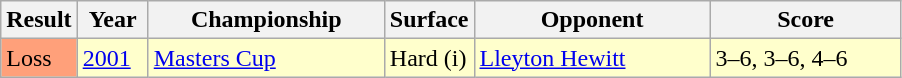<table class="sortable wikitable">
<tr>
<th style="width:40px">Result</th>
<th style="width:40px">Year</th>
<th style="width:150px">Championship</th>
<th style="width:50px">Surface</th>
<th style="width:150px">Opponent</th>
<th style="width:120px"  class="unsortable">Score</th>
</tr>
<tr bgcolor=ffffcc>
<td style="background:#ffa07a;">Loss</td>
<td><a href='#'>2001</a></td>
<td><a href='#'>Masters Cup</a></td>
<td>Hard (i)</td>
<td> <a href='#'>Lleyton Hewitt</a></td>
<td>3–6, 3–6, 4–6</td>
</tr>
</table>
